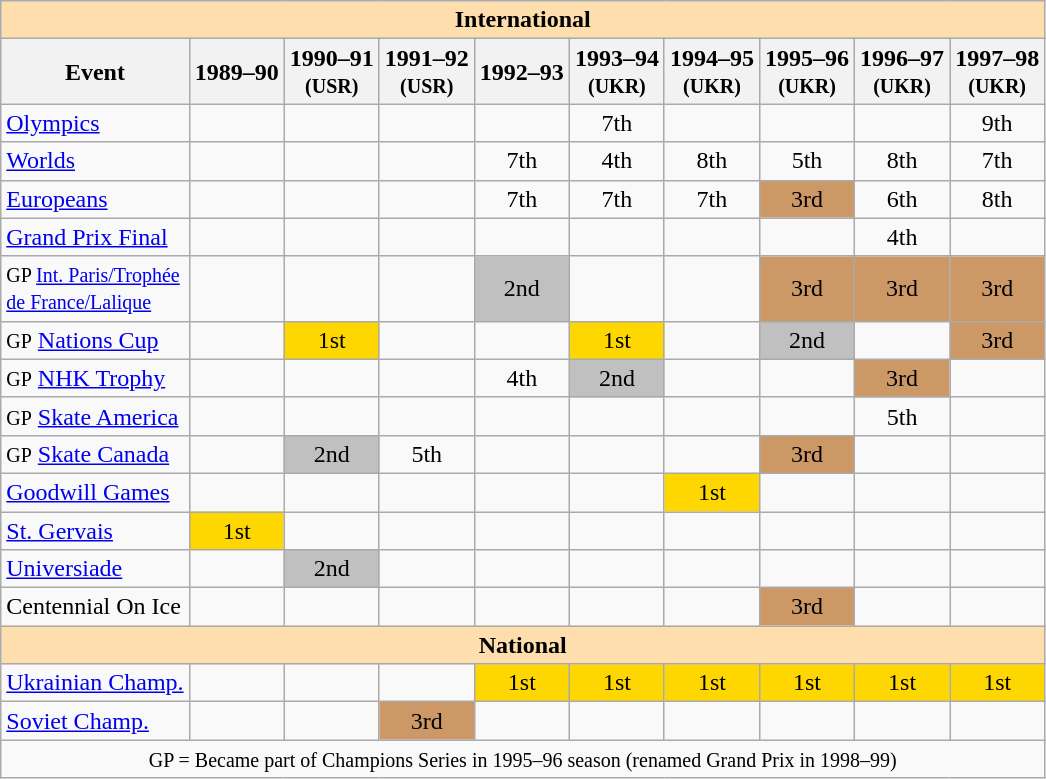<table class="wikitable" style="text-align:center">
<tr>
<th style="background-color: #ffdead; " colspan=10 align=center><strong>International</strong></th>
</tr>
<tr>
<th>Event</th>
<th>1989–90 <br> <small></small></th>
<th>1990–91 <br> <small>(USR)</small></th>
<th>1991–92 <br> <small>(USR)</small></th>
<th>1992–93 <br> <small></small></th>
<th>1993–94 <br> <small>(UKR)</small></th>
<th>1994–95 <br> <small>(UKR)</small></th>
<th>1995–96 <br> <small>(UKR)</small></th>
<th>1996–97 <br> <small>(UKR)</small></th>
<th>1997–98 <br> <small>(UKR)</small></th>
</tr>
<tr>
<td align=left><a href='#'>Olympics</a></td>
<td></td>
<td></td>
<td></td>
<td></td>
<td>7th</td>
<td></td>
<td></td>
<td></td>
<td>9th</td>
</tr>
<tr>
<td align=left><a href='#'>Worlds</a></td>
<td></td>
<td></td>
<td></td>
<td>7th</td>
<td>4th</td>
<td>8th</td>
<td>5th</td>
<td>8th</td>
<td>7th</td>
</tr>
<tr>
<td align=left><a href='#'>Europeans</a></td>
<td></td>
<td></td>
<td></td>
<td>7th</td>
<td>7th</td>
<td>7th</td>
<td bgcolor=cc9966>3rd</td>
<td>6th</td>
<td>8th</td>
</tr>
<tr>
<td align=left><a href='#'>Grand Prix Final</a></td>
<td></td>
<td></td>
<td></td>
<td></td>
<td></td>
<td></td>
<td></td>
<td>4th</td>
<td></td>
</tr>
<tr>
<td align=left><small>GP <a href='#'>Int. Paris/Trophée <br>de France/Lalique</a></small></td>
<td></td>
<td></td>
<td></td>
<td bgcolor=silver>2nd</td>
<td></td>
<td></td>
<td bgcolor=cc9966>3rd</td>
<td bgcolor=cc9966>3rd</td>
<td bgcolor=cc9966>3rd</td>
</tr>
<tr>
<td align=left><small>GP</small> <a href='#'>Nations Cup</a></td>
<td></td>
<td bgcolor=gold>1st</td>
<td></td>
<td></td>
<td bgcolor=gold>1st</td>
<td></td>
<td bgcolor=silver>2nd</td>
<td></td>
<td bgcolor=cc9966>3rd</td>
</tr>
<tr>
<td align=left><small>GP</small> <a href='#'>NHK Trophy</a></td>
<td></td>
<td></td>
<td></td>
<td>4th</td>
<td bgcolor=silver>2nd</td>
<td></td>
<td></td>
<td bgcolor=cc9966>3rd</td>
<td></td>
</tr>
<tr>
<td align=left><small>GP</small> <a href='#'>Skate America</a></td>
<td></td>
<td></td>
<td></td>
<td></td>
<td></td>
<td></td>
<td></td>
<td>5th</td>
<td></td>
</tr>
<tr>
<td align=left><small>GP</small> <a href='#'>Skate Canada</a></td>
<td></td>
<td bgcolor=silver>2nd</td>
<td>5th</td>
<td></td>
<td></td>
<td></td>
<td bgcolor=cc9966>3rd</td>
<td></td>
<td></td>
</tr>
<tr>
<td align=left><a href='#'>Goodwill Games</a></td>
<td></td>
<td></td>
<td></td>
<td></td>
<td></td>
<td bgcolor=gold>1st</td>
<td></td>
<td></td>
<td></td>
</tr>
<tr>
<td align=left><a href='#'>St. Gervais</a></td>
<td bgcolor=gold>1st</td>
<td></td>
<td></td>
<td></td>
<td></td>
<td></td>
<td></td>
<td></td>
<td></td>
</tr>
<tr>
<td align=left><a href='#'>Universiade</a></td>
<td></td>
<td bgcolor=silver>2nd</td>
<td></td>
<td></td>
<td></td>
<td></td>
<td></td>
<td></td>
<td></td>
</tr>
<tr>
<td align=left>Centennial On Ice</td>
<td></td>
<td></td>
<td></td>
<td></td>
<td></td>
<td></td>
<td bgcolor=cc9966>3rd</td>
<td></td>
<td></td>
</tr>
<tr>
<th style="background-color: #ffdead; " colspan=10 align=center><strong>National</strong></th>
</tr>
<tr>
<td align=left><a href='#'>Ukrainian Champ.</a></td>
<td></td>
<td></td>
<td></td>
<td bgcolor=gold>1st</td>
<td bgcolor=gold>1st</td>
<td bgcolor=gold>1st</td>
<td bgcolor=gold>1st</td>
<td bgcolor=gold>1st</td>
<td bgcolor=gold>1st</td>
</tr>
<tr>
<td align=left><a href='#'>Soviet Champ.</a></td>
<td></td>
<td></td>
<td bgcolor=cc9966>3rd</td>
<td></td>
<td></td>
<td></td>
<td></td>
<td></td>
<td></td>
</tr>
<tr>
<td colspan=10 align=center><small> GP = Became part of Champions Series in 1995–96 season (renamed Grand Prix in 1998–99) </small></td>
</tr>
</table>
